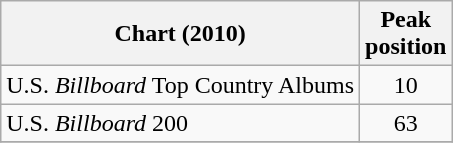<table class="wikitable">
<tr>
<th>Chart (2010)</th>
<th>Peak<br>position</th>
</tr>
<tr>
<td>U.S. <em>Billboard</em> Top Country Albums</td>
<td align="center">10</td>
</tr>
<tr>
<td>U.S. <em>Billboard</em> 200</td>
<td align="center">63</td>
</tr>
<tr>
</tr>
</table>
